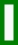<table class="wikitable" style="border: 3px solid green">
<tr>
<td><br></td>
</tr>
</table>
